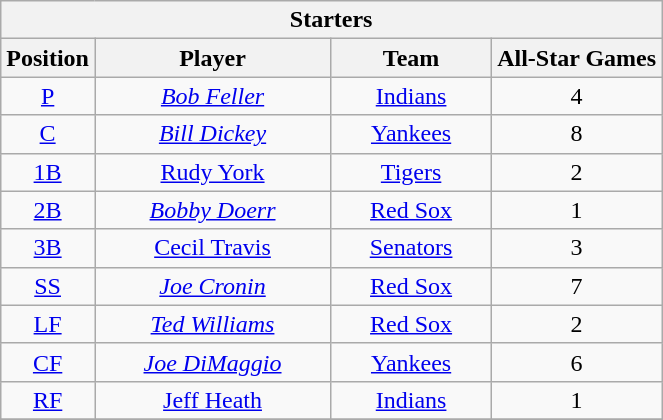<table class="wikitable" style="font-size: 100%; text-align:right;">
<tr>
<th colspan="4">Starters</th>
</tr>
<tr>
<th>Position</th>
<th width="150">Player</th>
<th width="100">Team</th>
<th>All-Star Games</th>
</tr>
<tr>
<td align="center"><a href='#'>P</a></td>
<td align="center"><em><a href='#'>Bob Feller</a></em></td>
<td align="center"><a href='#'>Indians</a></td>
<td align="center">4</td>
</tr>
<tr>
<td align="center"><a href='#'>C</a></td>
<td align="center"><em><a href='#'>Bill Dickey</a></em></td>
<td align="center"><a href='#'>Yankees</a></td>
<td align="center">8</td>
</tr>
<tr>
<td align="center"><a href='#'>1B</a></td>
<td align="center"><a href='#'>Rudy York</a></td>
<td align="center"><a href='#'>Tigers</a></td>
<td align="center">2</td>
</tr>
<tr>
<td align="center"><a href='#'>2B</a></td>
<td align="center"><em><a href='#'>Bobby Doerr</a></em></td>
<td align="center"><a href='#'>Red Sox</a></td>
<td align="center">1</td>
</tr>
<tr>
<td align="center"><a href='#'>3B</a></td>
<td align="center"><a href='#'>Cecil Travis</a></td>
<td align="center"><a href='#'>Senators</a></td>
<td align="center">3</td>
</tr>
<tr>
<td align="center"><a href='#'>SS</a></td>
<td align="center"><em><a href='#'>Joe Cronin</a></em></td>
<td align="center"><a href='#'>Red Sox</a></td>
<td align="center">7</td>
</tr>
<tr>
<td align="center"><a href='#'>LF</a></td>
<td align="center"><em><a href='#'>Ted Williams</a></em></td>
<td align="center"><a href='#'>Red Sox</a></td>
<td align="center">2</td>
</tr>
<tr>
<td align="center"><a href='#'>CF</a></td>
<td align="center"><em><a href='#'>Joe DiMaggio</a></em></td>
<td align="center"><a href='#'>Yankees</a></td>
<td align="center">6</td>
</tr>
<tr>
<td align="center"><a href='#'>RF</a></td>
<td align="center"><a href='#'>Jeff Heath</a></td>
<td align="center"><a href='#'>Indians</a></td>
<td align="center">1</td>
</tr>
<tr>
</tr>
</table>
